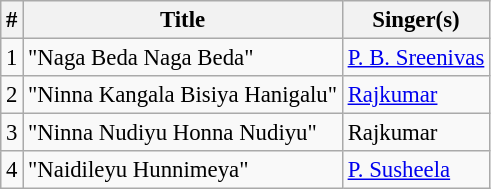<table class="wikitable" style="font-size:95%;">
<tr>
<th>#</th>
<th>Title</th>
<th>Singer(s)</th>
</tr>
<tr>
<td>1</td>
<td>"Naga Beda Naga Beda"</td>
<td><a href='#'>P. B. Sreenivas</a></td>
</tr>
<tr>
<td>2</td>
<td>"Ninna Kangala Bisiya Hanigalu"</td>
<td><a href='#'>Rajkumar</a></td>
</tr>
<tr>
<td>3</td>
<td>"Ninna Nudiyu Honna Nudiyu"</td>
<td>Rajkumar</td>
</tr>
<tr>
<td>4</td>
<td>"Naidileyu Hunnimeya"</td>
<td><a href='#'>P. Susheela</a></td>
</tr>
</table>
